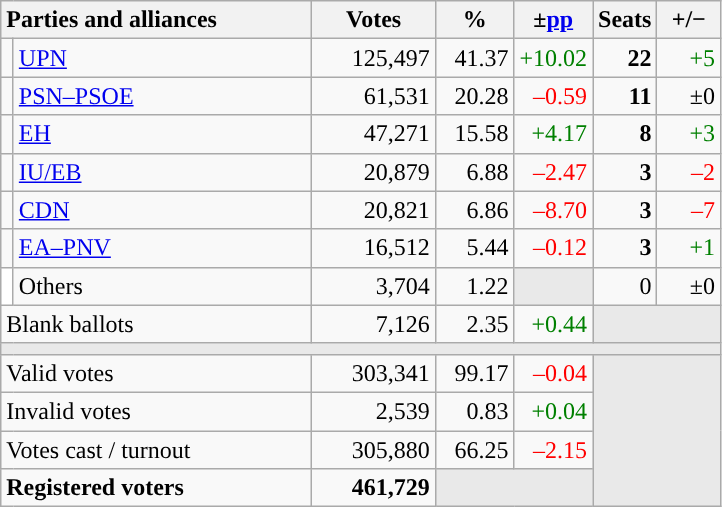<table class="wikitable" style="text-align:right;">
<tr>
<th style="text-align:left;" colspan="2" width="200">Parties and alliances</th>
<th width="75">Votes</th>
<th width="45">%</th>
<th width="45">±<a href='#'>pp</a></th>
<th width="35">Seats</th>
<th width="35">+/−</th>
</tr>
<tr>
<td width="1" style="color:inherit;background:"></td>
<td align="left"><a href='#'>UPN</a></td>
<td>125,497</td>
<td>41.37</td>
<td style="color:green;">+10.02</td>
<td><strong>22</strong></td>
<td style="color:green;">+5</td>
</tr>
<tr>
<td style="color:inherit;background:"></td>
<td align="left"><a href='#'>PSN–PSOE</a></td>
<td>61,531</td>
<td>20.28</td>
<td style="color:red;">–0.59</td>
<td><strong>11</strong></td>
<td>±0</td>
</tr>
<tr>
<td style="color:inherit;background:"></td>
<td align="left"><a href='#'>EH</a></td>
<td>47,271</td>
<td>15.58</td>
<td style="color:green;">+4.17</td>
<td><strong>8</strong></td>
<td style="color:green;">+3</td>
</tr>
<tr>
<td style="color:inherit;background:"></td>
<td align="left"><a href='#'>IU/EB</a></td>
<td>20,879</td>
<td>6.88</td>
<td style="color:red;">–2.47</td>
<td><strong>3</strong></td>
<td style="color:red;">–2</td>
</tr>
<tr>
<td style="color:inherit;background:"></td>
<td align="left"><a href='#'>CDN</a></td>
<td>20,821</td>
<td>6.86</td>
<td style="color:red;">–8.70</td>
<td><strong>3</strong></td>
<td style="color:red;">–7</td>
</tr>
<tr>
<td style="color:inherit;background:"></td>
<td align="left"><a href='#'>EA–PNV</a></td>
<td>16,512</td>
<td>5.44</td>
<td style="color:red;">–0.12</td>
<td><strong>3</strong></td>
<td style="color:green;">+1</td>
</tr>
<tr>
<td bgcolor="white"></td>
<td align="left">Others</td>
<td>3,704</td>
<td>1.22</td>
<td bgcolor="#E9E9E9"></td>
<td>0</td>
<td>±0</td>
</tr>
<tr>
<td align="left" colspan="2">Blank ballots</td>
<td>7,126</td>
<td>2.35</td>
<td style="color:green;">+0.44</td>
<td bgcolor="#E9E9E9" colspan="2"></td>
</tr>
<tr>
<td colspan="7" bgcolor="#E9E9E9"></td>
</tr>
<tr>
<td align="left" colspan="2">Valid votes</td>
<td>303,341</td>
<td>99.17</td>
<td style="color:red;">–0.04</td>
<td bgcolor="#E9E9E9" colspan="2" rowspan="4"></td>
</tr>
<tr>
<td align="left" colspan="2">Invalid votes</td>
<td>2,539</td>
<td>0.83</td>
<td style="color:green;">+0.04</td>
</tr>
<tr>
<td align="left" colspan="2">Votes cast / turnout</td>
<td>305,880</td>
<td>66.25</td>
<td style="color:red;">–2.15</td>
</tr>
<tr style="font-weight:bold;">
<td align="left" colspan="2">Registered voters</td>
<td>461,729</td>
<td bgcolor="#E9E9E9" colspan="2"></td>
</tr>
</table>
